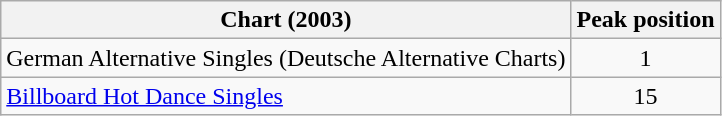<table class = "wikitable plainrowheaders sortable">
<tr>
<th>Chart (2003)</th>
<th>Peak position</th>
</tr>
<tr>
<td>German Alternative Singles (Deutsche Alternative Charts)</td>
<td align="center">1</td>
</tr>
<tr>
<td><a href='#'>Billboard Hot Dance Singles</a></td>
<td align="center">15</td>
</tr>
</table>
